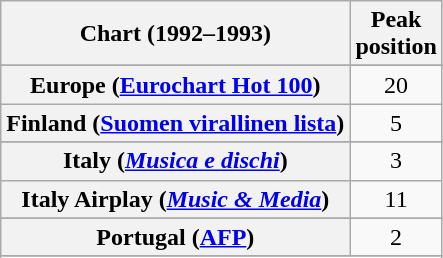<table class="wikitable sortable plainrowheaders" style="text-align:center;">
<tr>
<th>Chart (1992–1993)</th>
<th>Peak<br>position</th>
</tr>
<tr>
</tr>
<tr>
</tr>
<tr>
</tr>
<tr>
</tr>
<tr>
<th scope="row">Europe (<a href='#'>Eurochart Hot 100</a>)</th>
<td>20</td>
</tr>
<tr>
<th scope="row">Finland (<a href='#'>Suomen virallinen lista</a>)</th>
<td>5</td>
</tr>
<tr>
</tr>
<tr>
</tr>
<tr>
<th scope="row">Italy (<em><a href='#'>Musica e dischi</a></em>)</th>
<td>3</td>
</tr>
<tr>
<th scope="row">Italy Airplay (<em><a href='#'>Music & Media</a></em>)</th>
<td>11</td>
</tr>
<tr>
</tr>
<tr>
</tr>
<tr>
</tr>
<tr>
</tr>
<tr>
<th scope="row">Portugal (<a href='#'>AFP</a>)</th>
<td>2</td>
</tr>
<tr>
</tr>
<tr>
</tr>
<tr>
</tr>
<tr>
</tr>
<tr>
</tr>
<tr>
</tr>
<tr>
</tr>
</table>
